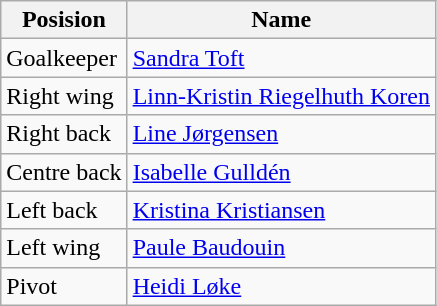<table class="wikitable">
<tr>
<th>Posision</th>
<th>Name</th>
</tr>
<tr>
<td>Goalkeeper</td>
<td> <a href='#'>Sandra Toft</a></td>
</tr>
<tr>
<td>Right wing</td>
<td> <a href='#'>Linn-Kristin Riegelhuth Koren</a></td>
</tr>
<tr>
<td>Right back</td>
<td> <a href='#'>Line Jørgensen</a></td>
</tr>
<tr>
<td>Centre back</td>
<td> <a href='#'>Isabelle Gulldén</a></td>
</tr>
<tr>
<td>Left back</td>
<td> <a href='#'>Kristina Kristiansen</a></td>
</tr>
<tr>
<td>Left wing</td>
<td> <a href='#'>Paule Baudouin</a></td>
</tr>
<tr>
<td>Pivot</td>
<td> <a href='#'>Heidi Løke</a></td>
</tr>
</table>
